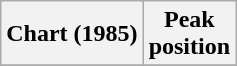<table class="wikitable">
<tr>
<th>Chart (1985)</th>
<th>Peak<br>position</th>
</tr>
<tr>
</tr>
</table>
